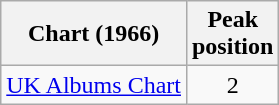<table class="wikitable">
<tr>
<th>Chart (1966)</th>
<th>Peak<br>position</th>
</tr>
<tr>
<td><a href='#'>UK Albums Chart</a></td>
<td align="center">2</td>
</tr>
</table>
